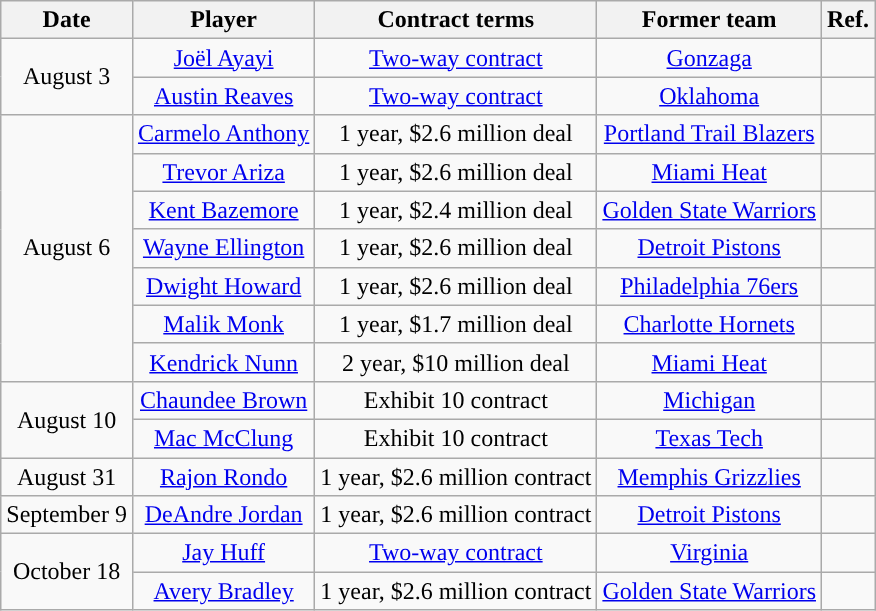<table class="wikitable sortable sortable" style="text-align: center">
<tr>
<th>Date</th>
<th>Player</th>
<th>Contract terms</th>
<th>Former team</th>
<th>Ref.</th>
</tr>
<tr>
<td rowspan="2">August 3</td>
<td><a href='#'>Joël Ayayi</a></td>
<td><a href='#'>Two-way contract</a></td>
<td><a href='#'>Gonzaga</a></td>
<td></td>
</tr>
<tr>
<td><a href='#'>Austin Reaves</a></td>
<td><a href='#'>Two-way contract</a></td>
<td><a href='#'>Oklahoma</a></td>
<td></td>
</tr>
<tr>
<td rowspan="7">August 6</td>
<td><a href='#'>Carmelo Anthony</a></td>
<td>1 year, $2.6 million deal</td>
<td><a href='#'>Portland Trail Blazers</a></td>
<td></td>
</tr>
<tr>
<td><a href='#'>Trevor Ariza</a></td>
<td>1 year, $2.6 million deal</td>
<td><a href='#'>Miami Heat</a></td>
<td></td>
</tr>
<tr>
<td><a href='#'>Kent Bazemore</a></td>
<td>1 year, $2.4 million deal</td>
<td><a href='#'>Golden State Warriors</a></td>
<td></td>
</tr>
<tr>
<td><a href='#'>Wayne Ellington</a></td>
<td>1 year, $2.6 million deal</td>
<td><a href='#'>Detroit Pistons</a></td>
<td></td>
</tr>
<tr>
<td><a href='#'>Dwight Howard</a></td>
<td>1 year, $2.6 million deal</td>
<td><a href='#'>Philadelphia 76ers</a></td>
<td></td>
</tr>
<tr>
<td><a href='#'>Malik Monk</a></td>
<td>1 year, $1.7 million deal</td>
<td><a href='#'>Charlotte Hornets</a></td>
<td></td>
</tr>
<tr>
<td><a href='#'>Kendrick Nunn</a></td>
<td>2 year, $10 million deal</td>
<td><a href='#'>Miami Heat</a></td>
<td></td>
</tr>
<tr>
<td rowspan="2">August 10</td>
<td><a href='#'>Chaundee Brown</a></td>
<td>Exhibit 10 contract</td>
<td><a href='#'>Michigan</a></td>
<td></td>
</tr>
<tr>
<td><a href='#'>Mac McClung</a></td>
<td>Exhibit 10 contract</td>
<td><a href='#'>Texas Tech</a></td>
<td></td>
</tr>
<tr>
<td>August 31</td>
<td><a href='#'>Rajon Rondo</a></td>
<td>1 year, $2.6 million contract</td>
<td><a href='#'>Memphis Grizzlies</a></td>
<td></td>
</tr>
<tr>
<td>September 9</td>
<td><a href='#'>DeAndre Jordan</a></td>
<td>1 year, $2.6 million contract</td>
<td><a href='#'>Detroit Pistons</a></td>
<td></td>
</tr>
<tr>
<td rowspan="2">October 18</td>
<td><a href='#'>Jay Huff</a></td>
<td><a href='#'>Two-way contract</a></td>
<td><a href='#'>Virginia</a></td>
<td></td>
</tr>
<tr>
<td><a href='#'>Avery Bradley</a></td>
<td>1 year, $2.6 million contract</td>
<td><a href='#'>Golden State Warriors</a></td>
<td></td>
</tr>
</table>
